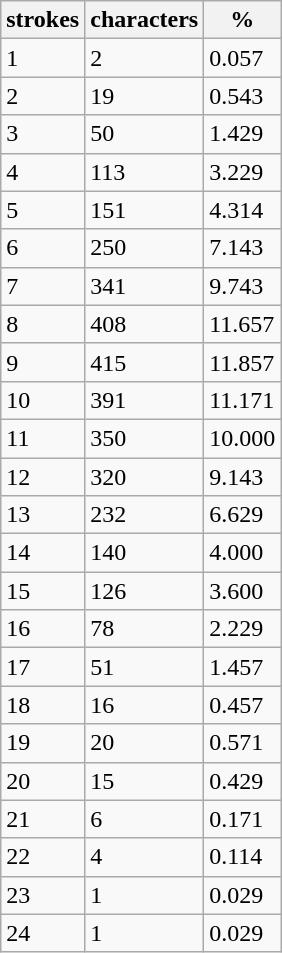<table class="wikitable">
<tr>
<th>strokes</th>
<th>characters</th>
<th>%</th>
</tr>
<tr>
<td>1</td>
<td>2</td>
<td>0.057</td>
</tr>
<tr>
<td>2</td>
<td>19</td>
<td>0.543</td>
</tr>
<tr>
<td>3</td>
<td>50</td>
<td>1.429</td>
</tr>
<tr>
<td>4</td>
<td>113</td>
<td>3.229</td>
</tr>
<tr>
<td>5</td>
<td>151</td>
<td>4.314</td>
</tr>
<tr>
<td>6</td>
<td>250</td>
<td>7.143</td>
</tr>
<tr>
<td>7</td>
<td>341</td>
<td>9.743</td>
</tr>
<tr>
<td>8</td>
<td>408</td>
<td>11.657</td>
</tr>
<tr>
<td>9</td>
<td>415</td>
<td>11.857</td>
</tr>
<tr>
<td>10</td>
<td>391</td>
<td>11.171</td>
</tr>
<tr>
<td>11</td>
<td>350</td>
<td>10.000</td>
</tr>
<tr>
<td>12</td>
<td>320</td>
<td>9.143</td>
</tr>
<tr>
<td>13</td>
<td>232</td>
<td>6.629</td>
</tr>
<tr>
<td>14</td>
<td>140</td>
<td>4.000</td>
</tr>
<tr>
<td>15</td>
<td>126</td>
<td>3.600</td>
</tr>
<tr>
<td>16</td>
<td>78</td>
<td>2.229</td>
</tr>
<tr>
<td>17</td>
<td>51</td>
<td>1.457</td>
</tr>
<tr>
<td>18</td>
<td>16</td>
<td>0.457</td>
</tr>
<tr>
<td>19</td>
<td>20</td>
<td>0.571</td>
</tr>
<tr>
<td>20</td>
<td>15</td>
<td>0.429</td>
</tr>
<tr>
<td>21</td>
<td>6</td>
<td>0.171</td>
</tr>
<tr>
<td>22</td>
<td>4</td>
<td>0.114</td>
</tr>
<tr>
<td>23</td>
<td>1</td>
<td>0.029</td>
</tr>
<tr>
<td>24</td>
<td>1</td>
<td>0.029</td>
</tr>
</table>
